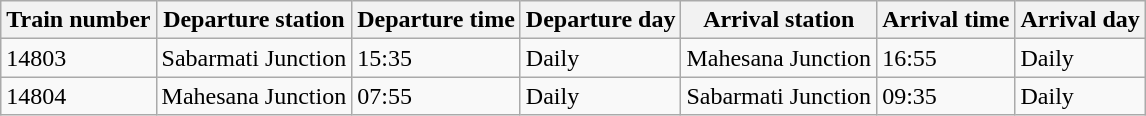<table class="wikitable">
<tr>
<th>Train number</th>
<th>Departure station</th>
<th>Departure time</th>
<th>Departure day</th>
<th>Arrival station</th>
<th>Arrival time</th>
<th>Arrival day</th>
</tr>
<tr>
<td>14803</td>
<td>Sabarmati Junction</td>
<td>15:35</td>
<td>Daily</td>
<td>Mahesana Junction</td>
<td>16:55</td>
<td>Daily</td>
</tr>
<tr>
<td>14804</td>
<td>Mahesana Junction</td>
<td>07:55</td>
<td>Daily</td>
<td>Sabarmati Junction</td>
<td>09:35</td>
<td>Daily</td>
</tr>
</table>
